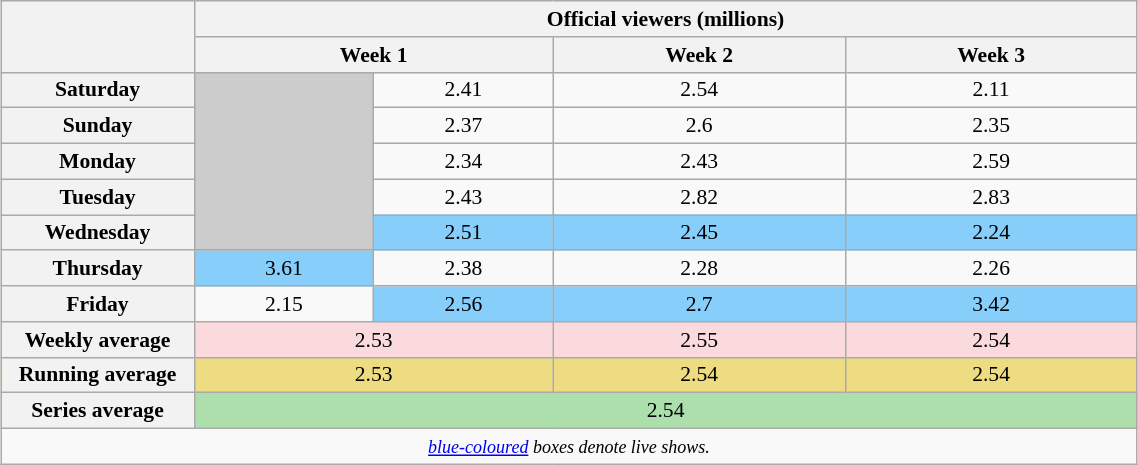<table class="wikitable" style="font-size:90%; text-align:center; width: 60%; margin-left: auto; margin-right: auto;">
<tr>
<th scope="col" rowspan="2" style="width:17%;"></th>
<th scope=col colspan=4>Official viewers (millions)</th>
</tr>
<tr>
<th colspan=2>Week 1</th>
<th>Week 2</th>
<th>Week 3</th>
</tr>
<tr>
<th>Saturday</th>
<td style="background:#ccc;" rowspan="5"></td>
<td>2.41</td>
<td>2.54</td>
<td>2.11</td>
</tr>
<tr>
<th>Sunday</th>
<td>2.37</td>
<td>2.6</td>
<td>2.35</td>
</tr>
<tr>
<th>Monday</th>
<td>2.34</td>
<td>2.43</td>
<td>2.59</td>
</tr>
<tr>
<th>Tuesday</th>
<td>2.43</td>
<td>2.82</td>
<td>2.83</td>
</tr>
<tr>
<th>Wednesday</th>
<td style="background:#87CEFA;">2.51</td>
<td style="background:#87CEFA;">2.45</td>
<td style="background:#87CEFA;">2.24</td>
</tr>
<tr>
<th>Thursday</th>
<td style="background:#87CEFA;">3.61</td>
<td>2.38</td>
<td>2.28</td>
<td>2.26</td>
</tr>
<tr>
<th>Friday</th>
<td>2.15</td>
<td style="background:#87CEFA;">2.56</td>
<td style="background:#87CEFA;">2.7</td>
<td style="background:#87CEFA;">3.42</td>
</tr>
<tr style="background:#FADADD;" |>
<th>Weekly average</th>
<td colspan=2>2.53</td>
<td>2.55</td>
<td>2.54</td>
</tr>
<tr style="background:#EEDC82;" |>
<th>Running average</th>
<td colspan=2>2.53</td>
<td>2.54</td>
<td>2.54</td>
</tr>
<tr style="background:#ADDFAD;" |>
<th>Series average</th>
<td colspan="4">2.54</td>
</tr>
<tr>
<td colspan=5><small><em><a href='#'>blue-coloured</a> boxes denote live shows.</em></small></td>
</tr>
</table>
